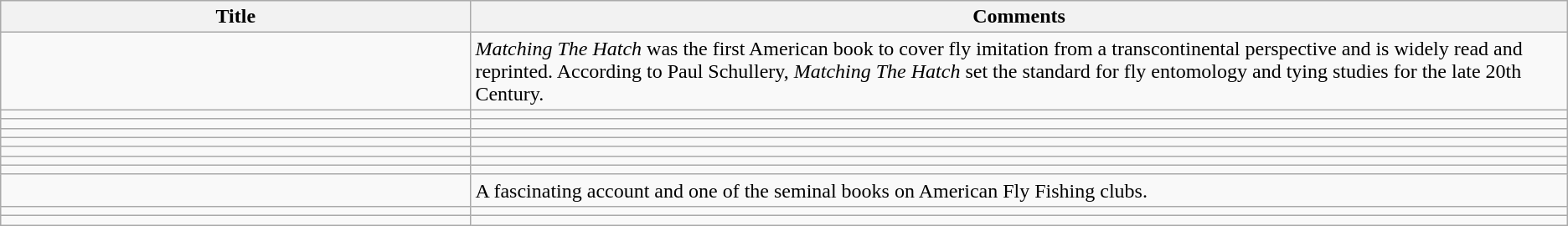<table class="wikitable">
<tr>
<th width=30%>Title</th>
<th>Comments</th>
</tr>
<tr>
<td></td>
<td><em>Matching The Hatch</em> was the first American book to cover fly imitation from a transcontinental perspective and is widely read and reprinted.  According to Paul Schullery, <em>Matching The Hatch</em> set the standard for fly entomology and tying studies for the late 20th Century.</td>
</tr>
<tr>
<td></td>
<td></td>
</tr>
<tr>
<td></td>
<td></td>
</tr>
<tr>
<td></td>
<td></td>
</tr>
<tr>
<td></td>
<td></td>
</tr>
<tr>
<td></td>
</tr>
<tr>
<td></td>
<td></td>
</tr>
<tr>
<td></td>
<td></td>
</tr>
<tr>
<td></td>
<td>A fascinating account and one of the seminal books on American Fly Fishing clubs.</td>
</tr>
<tr>
<td></td>
<td></td>
</tr>
<tr>
<td></td>
<td></td>
</tr>
</table>
